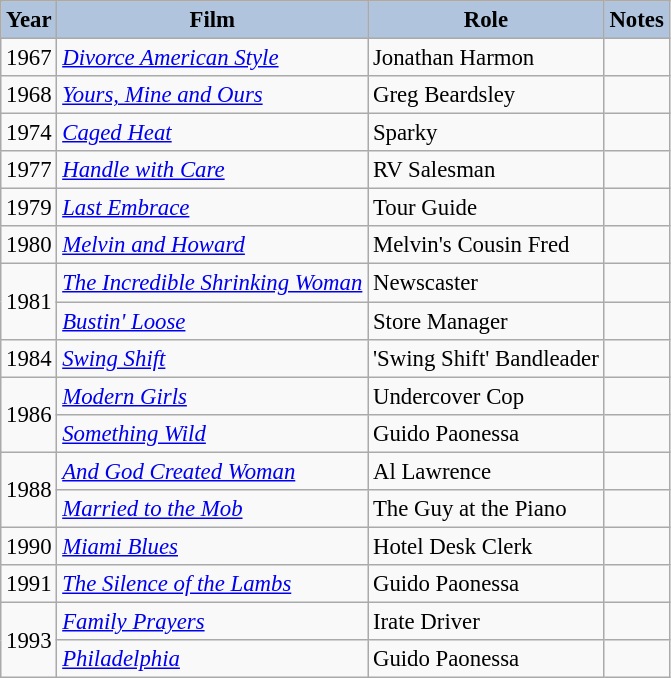<table class="wikitable" style="font-size:95%;">
<tr>
<th style="background:#B0C4DE;">Year</th>
<th style="background:#B0C4DE;">Film</th>
<th style="background:#B0C4DE;">Role</th>
<th style="background:#B0C4DE;">Notes</th>
</tr>
<tr>
<td>1967</td>
<td><em><a href='#'>Divorce American Style</a></em></td>
<td>Jonathan Harmon</td>
<td></td>
</tr>
<tr>
<td>1968</td>
<td><em><a href='#'>Yours, Mine and Ours</a></em></td>
<td>Greg Beardsley</td>
<td></td>
</tr>
<tr>
<td>1974</td>
<td><em><a href='#'>Caged Heat</a></em></td>
<td>Sparky</td>
<td></td>
</tr>
<tr>
<td>1977</td>
<td><em><a href='#'>Handle with Care</a></em></td>
<td>RV Salesman</td>
<td></td>
</tr>
<tr>
<td>1979</td>
<td><em><a href='#'>Last Embrace</a></em></td>
<td>Tour Guide</td>
<td></td>
</tr>
<tr>
<td>1980</td>
<td><em><a href='#'>Melvin and Howard</a></em></td>
<td>Melvin's Cousin Fred</td>
<td></td>
</tr>
<tr>
<td rowspan=2>1981</td>
<td><em><a href='#'>The Incredible Shrinking Woman</a></em></td>
<td>Newscaster</td>
<td></td>
</tr>
<tr>
<td><em><a href='#'>Bustin' Loose</a></em></td>
<td>Store Manager</td>
<td></td>
</tr>
<tr>
<td>1984</td>
<td><em><a href='#'>Swing Shift</a></em></td>
<td>'Swing Shift' Bandleader</td>
<td></td>
</tr>
<tr>
<td rowspan=2>1986</td>
<td><em><a href='#'>Modern Girls</a></em></td>
<td>Undercover Cop</td>
<td></td>
</tr>
<tr>
<td><em><a href='#'>Something Wild</a></em></td>
<td>Guido Paonessa</td>
<td></td>
</tr>
<tr>
<td rowspan=2>1988</td>
<td><em><a href='#'>And God Created Woman</a></em></td>
<td>Al Lawrence</td>
<td></td>
</tr>
<tr>
<td><em><a href='#'>Married to the Mob</a></em></td>
<td>The Guy at the Piano</td>
<td></td>
</tr>
<tr>
<td>1990</td>
<td><em><a href='#'>Miami Blues</a></em></td>
<td>Hotel Desk Clerk</td>
<td></td>
</tr>
<tr>
<td>1991</td>
<td><em><a href='#'>The Silence of the Lambs</a></em></td>
<td>Guido Paonessa</td>
<td></td>
</tr>
<tr>
<td rowspan=2>1993</td>
<td><em><a href='#'>Family Prayers</a></em></td>
<td>Irate Driver</td>
<td></td>
</tr>
<tr>
<td><em><a href='#'>Philadelphia</a></em></td>
<td>Guido Paonessa</td>
<td></td>
</tr>
</table>
